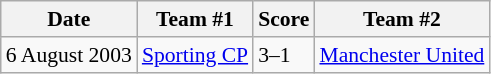<table class="wikitable" style="font-size:90%">
<tr>
<th>Date</th>
<th>Team #1</th>
<th>Score</th>
<th>Team #2</th>
</tr>
<tr>
<td>6 August 2003</td>
<td> <a href='#'>Sporting CP</a></td>
<td>3–1</td>
<td> <a href='#'>Manchester United</a></td>
</tr>
</table>
